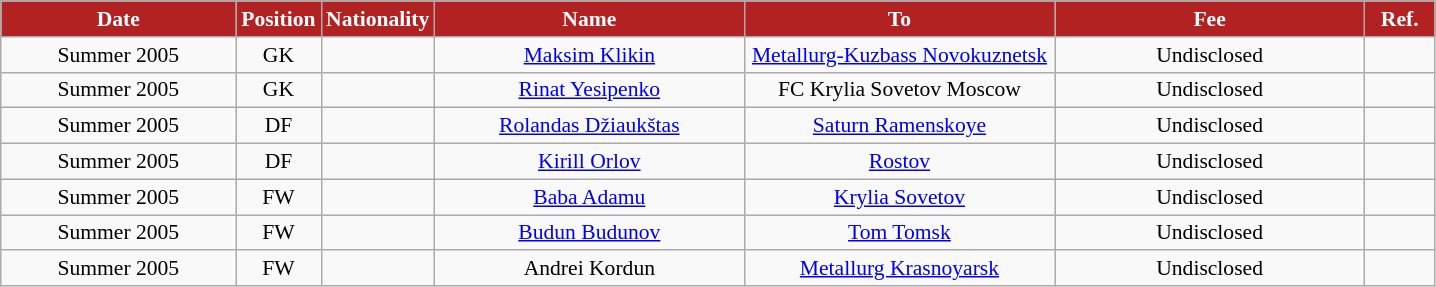<table class="wikitable"  style="text-align:center; font-size:90%; ">
<tr>
<th style="background:#B22222; color:white; width:150px;">Date</th>
<th style="background:#B22222; color:white; width:50px;">Position</th>
<th style="background:#B22222; color:white; width:50px;">Nationality</th>
<th style="background:#B22222; color:white; width:200px;">Name</th>
<th style="background:#B22222; color:white; width:200px;">To</th>
<th style="background:#B22222; color:white; width:200px;">Fee</th>
<th style="background:#B22222; color:white; width:40px;">Ref.</th>
</tr>
<tr>
<td>Summer 2005</td>
<td>GK</td>
<td></td>
<td><a href='#'>Maksim Klikin</a></td>
<td><a href='#'>Metallurg-Kuzbass Novokuznetsk</a></td>
<td>Undisclosed</td>
<td></td>
</tr>
<tr>
<td>Summer 2005</td>
<td>GK</td>
<td></td>
<td><a href='#'>Rinat Yesipenko</a></td>
<td>FC Krylia Sovetov Moscow</td>
<td>Undisclosed</td>
<td></td>
</tr>
<tr>
<td>Summer 2005</td>
<td>DF</td>
<td></td>
<td><a href='#'>Rolandas Džiaukštas</a></td>
<td><a href='#'>Saturn Ramenskoye</a></td>
<td>Undisclosed</td>
<td></td>
</tr>
<tr>
<td>Summer 2005</td>
<td>DF</td>
<td></td>
<td><a href='#'>Kirill Orlov</a></td>
<td><a href='#'>Rostov</a></td>
<td>Undisclosed</td>
<td></td>
</tr>
<tr>
<td>Summer 2005</td>
<td>FW</td>
<td></td>
<td><a href='#'>Baba Adamu</a></td>
<td><a href='#'>Krylia Sovetov</a></td>
<td>Undisclosed</td>
<td></td>
</tr>
<tr>
<td>Summer 2005</td>
<td>FW</td>
<td></td>
<td><a href='#'>Budun Budunov</a></td>
<td><a href='#'>Tom Tomsk</a></td>
<td>Undisclosed</td>
<td></td>
</tr>
<tr>
<td>Summer 2005</td>
<td>FW</td>
<td></td>
<td>Andrei Kordun</td>
<td><a href='#'>Metallurg Krasnoyarsk</a></td>
<td>Undisclosed</td>
<td></td>
</tr>
</table>
